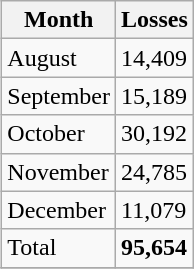<table class="wikitable" align=right style="margin:0 0 1em 1em">
<tr>
<th>Month</th>
<th>Losses</th>
</tr>
<tr>
<td>August</td>
<td>14,409</td>
</tr>
<tr>
<td>September</td>
<td>15,189</td>
</tr>
<tr>
<td>October</td>
<td>30,192</td>
</tr>
<tr>
<td>November</td>
<td>24,785</td>
</tr>
<tr>
<td>December</td>
<td>11,079</td>
</tr>
<tr>
<td>Total</td>
<td><strong>95,654</strong></td>
</tr>
<tr>
</tr>
</table>
